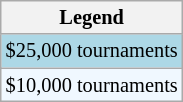<table class="wikitable" style="font-size:85%">
<tr>
<th>Legend</th>
</tr>
<tr style="background:lightblue;">
<td>$25,000 tournaments</td>
</tr>
<tr style="background:#f0f8ff;">
<td>$10,000 tournaments</td>
</tr>
</table>
